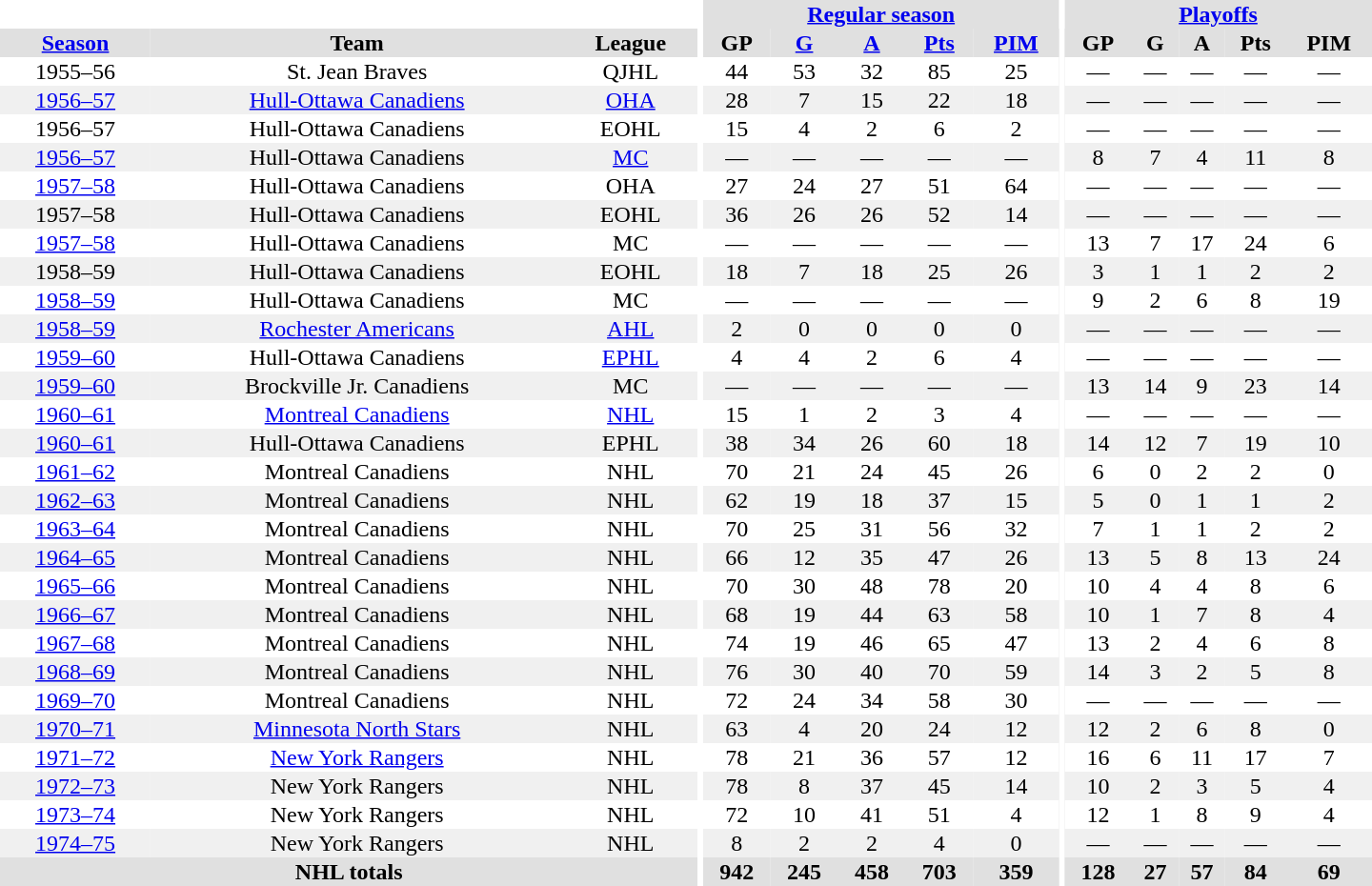<table border="0" cellpadding="1" cellspacing="0" style="text-align:center; width:60em">
<tr bgcolor="#e0e0e0">
<th colspan="3" bgcolor="#ffffff"></th>
<th rowspan="100" bgcolor="#ffffff"></th>
<th colspan="5"><a href='#'>Regular season</a></th>
<th rowspan="100" bgcolor="#ffffff"></th>
<th colspan="5"><a href='#'>Playoffs</a></th>
</tr>
<tr bgcolor="#e0e0e0">
<th><a href='#'>Season</a></th>
<th>Team</th>
<th>League</th>
<th>GP</th>
<th><a href='#'>G</a></th>
<th><a href='#'>A</a></th>
<th><a href='#'>Pts</a></th>
<th><a href='#'>PIM</a></th>
<th>GP</th>
<th>G</th>
<th>A</th>
<th>Pts</th>
<th>PIM</th>
</tr>
<tr>
<td>1955–56</td>
<td>St. Jean Braves</td>
<td>QJHL</td>
<td>44</td>
<td>53</td>
<td>32</td>
<td>85</td>
<td>25</td>
<td>—</td>
<td>—</td>
<td>—</td>
<td>—</td>
<td>—</td>
</tr>
<tr bgcolor="#f0f0f0">
<td><a href='#'>1956–57</a></td>
<td><a href='#'>Hull-Ottawa Canadiens</a></td>
<td><a href='#'>OHA</a></td>
<td>28</td>
<td>7</td>
<td>15</td>
<td>22</td>
<td>18</td>
<td>—</td>
<td>—</td>
<td>—</td>
<td>—</td>
<td>—</td>
</tr>
<tr>
<td>1956–57</td>
<td>Hull-Ottawa Canadiens</td>
<td>EOHL</td>
<td>15</td>
<td>4</td>
<td>2</td>
<td>6</td>
<td>2</td>
<td>—</td>
<td>—</td>
<td>—</td>
<td>—</td>
<td>—</td>
</tr>
<tr bgcolor="#f0f0f0">
<td><a href='#'>1956–57</a></td>
<td>Hull-Ottawa Canadiens</td>
<td><a href='#'>MC</a></td>
<td>—</td>
<td>—</td>
<td>—</td>
<td>—</td>
<td>—</td>
<td>8</td>
<td>7</td>
<td>4</td>
<td>11</td>
<td>8</td>
</tr>
<tr>
<td><a href='#'>1957–58</a></td>
<td>Hull-Ottawa Canadiens</td>
<td>OHA</td>
<td>27</td>
<td>24</td>
<td>27</td>
<td>51</td>
<td>64</td>
<td>—</td>
<td>—</td>
<td>—</td>
<td>—</td>
<td>—</td>
</tr>
<tr bgcolor="#f0f0f0">
<td>1957–58</td>
<td>Hull-Ottawa Canadiens</td>
<td>EOHL</td>
<td>36</td>
<td>26</td>
<td>26</td>
<td>52</td>
<td>14</td>
<td>—</td>
<td>—</td>
<td>—</td>
<td>—</td>
<td>—</td>
</tr>
<tr>
<td><a href='#'>1957–58</a></td>
<td>Hull-Ottawa Canadiens</td>
<td>MC</td>
<td>—</td>
<td>—</td>
<td>—</td>
<td>—</td>
<td>—</td>
<td>13</td>
<td>7</td>
<td>17</td>
<td>24</td>
<td>6</td>
</tr>
<tr bgcolor="#f0f0f0">
<td>1958–59</td>
<td>Hull-Ottawa Canadiens</td>
<td>EOHL</td>
<td>18</td>
<td>7</td>
<td>18</td>
<td>25</td>
<td>26</td>
<td>3</td>
<td>1</td>
<td>1</td>
<td>2</td>
<td>2</td>
</tr>
<tr>
<td><a href='#'>1958–59</a></td>
<td>Hull-Ottawa Canadiens</td>
<td>MC</td>
<td>—</td>
<td>—</td>
<td>—</td>
<td>—</td>
<td>—</td>
<td>9</td>
<td>2</td>
<td>6</td>
<td>8</td>
<td>19</td>
</tr>
<tr bgcolor="#f0f0f0">
<td><a href='#'>1958–59</a></td>
<td><a href='#'>Rochester Americans</a></td>
<td><a href='#'>AHL</a></td>
<td>2</td>
<td>0</td>
<td>0</td>
<td>0</td>
<td>0</td>
<td>—</td>
<td>—</td>
<td>—</td>
<td>—</td>
<td>—</td>
</tr>
<tr>
<td><a href='#'>1959–60</a></td>
<td>Hull-Ottawa Canadiens</td>
<td><a href='#'>EPHL</a></td>
<td>4</td>
<td>4</td>
<td>2</td>
<td>6</td>
<td>4</td>
<td>—</td>
<td>—</td>
<td>—</td>
<td>—</td>
<td>—</td>
</tr>
<tr bgcolor="#f0f0f0">
<td><a href='#'>1959–60</a></td>
<td>Brockville Jr. Canadiens</td>
<td>MC</td>
<td>—</td>
<td>—</td>
<td>—</td>
<td>—</td>
<td>—</td>
<td>13</td>
<td>14</td>
<td>9</td>
<td>23</td>
<td>14</td>
</tr>
<tr>
<td><a href='#'>1960–61</a></td>
<td><a href='#'>Montreal Canadiens</a></td>
<td><a href='#'>NHL</a></td>
<td>15</td>
<td>1</td>
<td>2</td>
<td>3</td>
<td>4</td>
<td>—</td>
<td>—</td>
<td>—</td>
<td>—</td>
<td>—</td>
</tr>
<tr bgcolor="#f0f0f0">
<td><a href='#'>1960–61</a></td>
<td>Hull-Ottawa Canadiens</td>
<td>EPHL</td>
<td>38</td>
<td>34</td>
<td>26</td>
<td>60</td>
<td>18</td>
<td>14</td>
<td>12</td>
<td>7</td>
<td>19</td>
<td>10</td>
</tr>
<tr>
<td><a href='#'>1961–62</a></td>
<td>Montreal Canadiens</td>
<td>NHL</td>
<td>70</td>
<td>21</td>
<td>24</td>
<td>45</td>
<td>26</td>
<td>6</td>
<td>0</td>
<td>2</td>
<td>2</td>
<td>0</td>
</tr>
<tr bgcolor="#f0f0f0">
<td><a href='#'>1962–63</a></td>
<td>Montreal Canadiens</td>
<td>NHL</td>
<td>62</td>
<td>19</td>
<td>18</td>
<td>37</td>
<td>15</td>
<td>5</td>
<td>0</td>
<td>1</td>
<td>1</td>
<td>2</td>
</tr>
<tr>
<td><a href='#'>1963–64</a></td>
<td>Montreal Canadiens</td>
<td>NHL</td>
<td>70</td>
<td>25</td>
<td>31</td>
<td>56</td>
<td>32</td>
<td>7</td>
<td>1</td>
<td>1</td>
<td>2</td>
<td>2</td>
</tr>
<tr bgcolor="#f0f0f0">
<td><a href='#'>1964–65</a></td>
<td>Montreal Canadiens</td>
<td>NHL</td>
<td>66</td>
<td>12</td>
<td>35</td>
<td>47</td>
<td>26</td>
<td>13</td>
<td>5</td>
<td>8</td>
<td>13</td>
<td>24</td>
</tr>
<tr>
<td><a href='#'>1965–66</a></td>
<td>Montreal Canadiens</td>
<td>NHL</td>
<td>70</td>
<td>30</td>
<td>48</td>
<td>78</td>
<td>20</td>
<td>10</td>
<td>4</td>
<td>4</td>
<td>8</td>
<td>6</td>
</tr>
<tr bgcolor="#f0f0f0">
<td><a href='#'>1966–67</a></td>
<td>Montreal Canadiens</td>
<td>NHL</td>
<td>68</td>
<td>19</td>
<td>44</td>
<td>63</td>
<td>58</td>
<td>10</td>
<td>1</td>
<td>7</td>
<td>8</td>
<td>4</td>
</tr>
<tr>
<td><a href='#'>1967–68</a></td>
<td>Montreal Canadiens</td>
<td>NHL</td>
<td>74</td>
<td>19</td>
<td>46</td>
<td>65</td>
<td>47</td>
<td>13</td>
<td>2</td>
<td>4</td>
<td>6</td>
<td>8</td>
</tr>
<tr bgcolor="#f0f0f0">
<td><a href='#'>1968–69</a></td>
<td>Montreal Canadiens</td>
<td>NHL</td>
<td>76</td>
<td>30</td>
<td>40</td>
<td>70</td>
<td>59</td>
<td>14</td>
<td>3</td>
<td>2</td>
<td>5</td>
<td>8</td>
</tr>
<tr>
<td><a href='#'>1969–70</a></td>
<td>Montreal Canadiens</td>
<td>NHL</td>
<td>72</td>
<td>24</td>
<td>34</td>
<td>58</td>
<td>30</td>
<td>—</td>
<td>—</td>
<td>—</td>
<td>—</td>
<td>—</td>
</tr>
<tr bgcolor="#f0f0f0">
<td><a href='#'>1970–71</a></td>
<td><a href='#'>Minnesota North Stars</a></td>
<td>NHL</td>
<td>63</td>
<td>4</td>
<td>20</td>
<td>24</td>
<td>12</td>
<td>12</td>
<td>2</td>
<td>6</td>
<td>8</td>
<td>0</td>
</tr>
<tr>
<td><a href='#'>1971–72</a></td>
<td><a href='#'>New York Rangers</a></td>
<td>NHL</td>
<td>78</td>
<td>21</td>
<td>36</td>
<td>57</td>
<td>12</td>
<td>16</td>
<td>6</td>
<td>11</td>
<td>17</td>
<td>7</td>
</tr>
<tr bgcolor="#f0f0f0">
<td><a href='#'>1972–73</a></td>
<td>New York Rangers</td>
<td>NHL</td>
<td>78</td>
<td>8</td>
<td>37</td>
<td>45</td>
<td>14</td>
<td>10</td>
<td>2</td>
<td>3</td>
<td>5</td>
<td>4</td>
</tr>
<tr>
<td><a href='#'>1973–74</a></td>
<td>New York Rangers</td>
<td>NHL</td>
<td>72</td>
<td>10</td>
<td>41</td>
<td>51</td>
<td>4</td>
<td>12</td>
<td>1</td>
<td>8</td>
<td>9</td>
<td>4</td>
</tr>
<tr bgcolor="#f0f0f0">
<td><a href='#'>1974–75</a></td>
<td>New York Rangers</td>
<td>NHL</td>
<td>8</td>
<td>2</td>
<td>2</td>
<td>4</td>
<td>0</td>
<td>—</td>
<td>—</td>
<td>—</td>
<td>—</td>
<td>—</td>
</tr>
<tr bgcolor="#e0e0e0">
<th colspan="3">NHL totals</th>
<th>942</th>
<th>245</th>
<th>458</th>
<th>703</th>
<th>359</th>
<th>128</th>
<th>27</th>
<th>57</th>
<th>84</th>
<th>69</th>
</tr>
</table>
